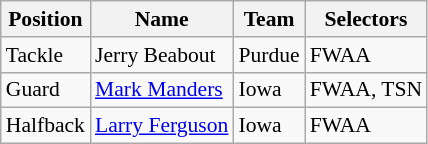<table class="wikitable" style="font-size: 90%">
<tr>
<th>Position</th>
<th>Name</th>
<th>Team</th>
<th>Selectors</th>
</tr>
<tr>
<td>Tackle</td>
<td>Jerry Beabout</td>
<td>Purdue</td>
<td>FWAA</td>
</tr>
<tr>
<td>Guard</td>
<td><a href='#'>Mark Manders</a></td>
<td>Iowa</td>
<td>FWAA, TSN</td>
</tr>
<tr>
<td>Halfback</td>
<td><a href='#'>Larry Ferguson</a></td>
<td>Iowa</td>
<td>FWAA</td>
</tr>
</table>
